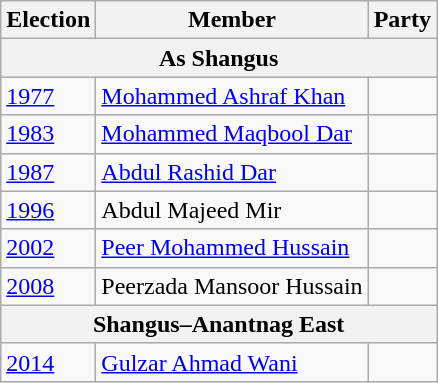<table class="wikitable sortable">
<tr>
<th>Election</th>
<th>Member</th>
<th colspan="2">Party</th>
</tr>
<tr>
<th colspan="4">As Shangus</th>
</tr>
<tr>
<td><a href='#'>1977</a></td>
<td><a href='#'>Mohammed Ashraf Khan</a></td>
<td></td>
</tr>
<tr>
<td><a href='#'>1983</a></td>
<td><a href='#'>Mohammed Maqbool Dar</a></td>
<td></td>
</tr>
<tr>
<td><a href='#'>1987</a></td>
<td><a href='#'>Abdul Rashid Dar</a></td>
<td></td>
</tr>
<tr>
<td><a href='#'>1996</a></td>
<td>Abdul Majeed Mir</td>
</tr>
<tr>
<td><a href='#'>2002</a></td>
<td><a href='#'>Peer Mohammed Hussain</a></td>
<td></td>
</tr>
<tr>
<td><a href='#'>2008</a></td>
<td>Peerzada Mansoor Hussain</td>
</tr>
<tr>
<th colspan="4">Shangus–Anantnag East</th>
</tr>
<tr>
<td><a href='#'>2014</a></td>
<td><a href='#'>Gulzar Ahmad Wani</a></td>
<td></td>
</tr>
</table>
